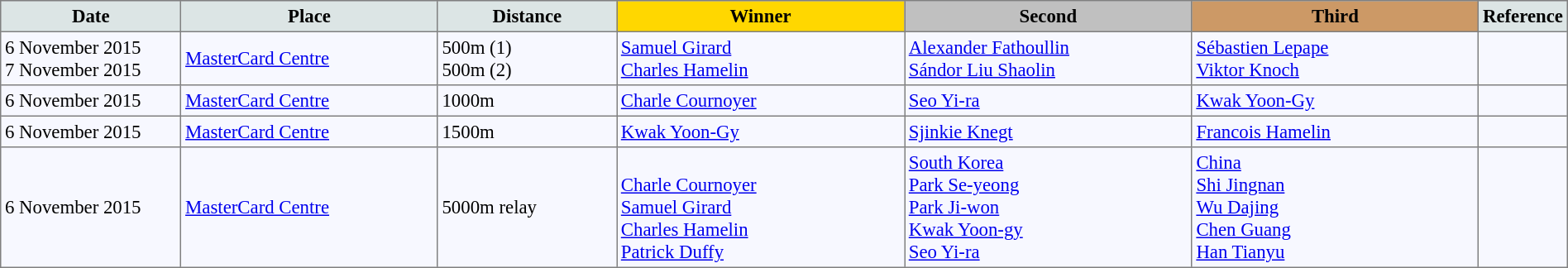<table cellpadding="3" cellspacing="0" border="1" style="background:#f7f8ff; font-size:95%; border:gray solid 1px; border-collapse:collapse;">
<tr style="background:#ccc; text-align:center;">
<td style="background:#dce5e5; width:150px;"><strong>Date</strong></td>
<td style="background:#dce5e5; width:220px;"><strong>Place</strong></td>
<td style="background:#dce5e5; width:150px;"><strong>Distance</strong></td>
<td style="background:gold; width:250px;"><strong>Winner</strong></td>
<td style="background:silver; width:250px;"><strong>Second</strong></td>
<td style="background:#c96; width:250px;"><strong>Third</strong></td>
<td style="background:#dce5e5; width:30px;"><strong>Reference</strong></td>
</tr>
<tr style="text-align:left;">
<td>6 November 2015 <br>7 November 2015</td>
<td><a href='#'>MasterCard Centre</a></td>
<td>500m (1)<br>500m (2)</td>
<td> <a href='#'>Samuel Girard</a><br> <a href='#'>Charles Hamelin</a></td>
<td> <a href='#'>Alexander Fathoullin</a><br> <a href='#'>Sándor Liu Shaolin</a></td>
<td> <a href='#'>Sébastien Lepape</a><br> <a href='#'>Viktor Knoch</a></td>
<td></td>
</tr>
<tr style="text-align:left;">
<td>6 November 2015</td>
<td><a href='#'>MasterCard Centre</a></td>
<td>1000m</td>
<td> <a href='#'>Charle Cournoyer</a></td>
<td> <a href='#'>Seo Yi-ra</a></td>
<td> <a href='#'>Kwak Yoon-Gy</a></td>
<td></td>
</tr>
<tr style="text-align:left;">
<td>6 November 2015</td>
<td><a href='#'>MasterCard Centre</a></td>
<td>1500m</td>
<td> <a href='#'>Kwak Yoon-Gy</a></td>
<td> <a href='#'>Sjinkie Knegt</a></td>
<td> <a href='#'>Francois Hamelin</a></td>
<td></td>
</tr>
<tr style="text-align:left;">
<td>6 November 2015</td>
<td><a href='#'>MasterCard Centre</a></td>
<td>5000m relay</td>
<td><br><a href='#'>Charle Cournoyer</a><br><a href='#'>Samuel Girard</a><br><a href='#'>Charles Hamelin</a><br><a href='#'>Patrick Duffy</a></td>
<td> <a href='#'>South Korea</a><br><a href='#'>Park Se-yeong</a><br><a href='#'>Park Ji-won</a><br><a href='#'>Kwak Yoon-gy</a><br><a href='#'>Seo Yi-ra</a></td>
<td> <a href='#'>China</a><br><a href='#'>Shi Jingnan</a><br><a href='#'>Wu Dajing</a><br><a href='#'>Chen Guang</a><br><a href='#'>Han Tianyu</a></td>
<td></td>
</tr>
</table>
